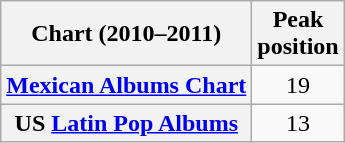<table class="wikitable sortable plainrowheaders">
<tr>
<th>Chart (2010–2011)</th>
<th>Peak<br>position</th>
</tr>
<tr>
<th scope="row"><a href='#'>Mexican Albums Chart</a></th>
<td style="text-align:center;">19</td>
</tr>
<tr>
<th scope="row">US <a href='#'>Latin Pop Albums</a></th>
<td style="text-align:center;">13</td>
</tr>
</table>
